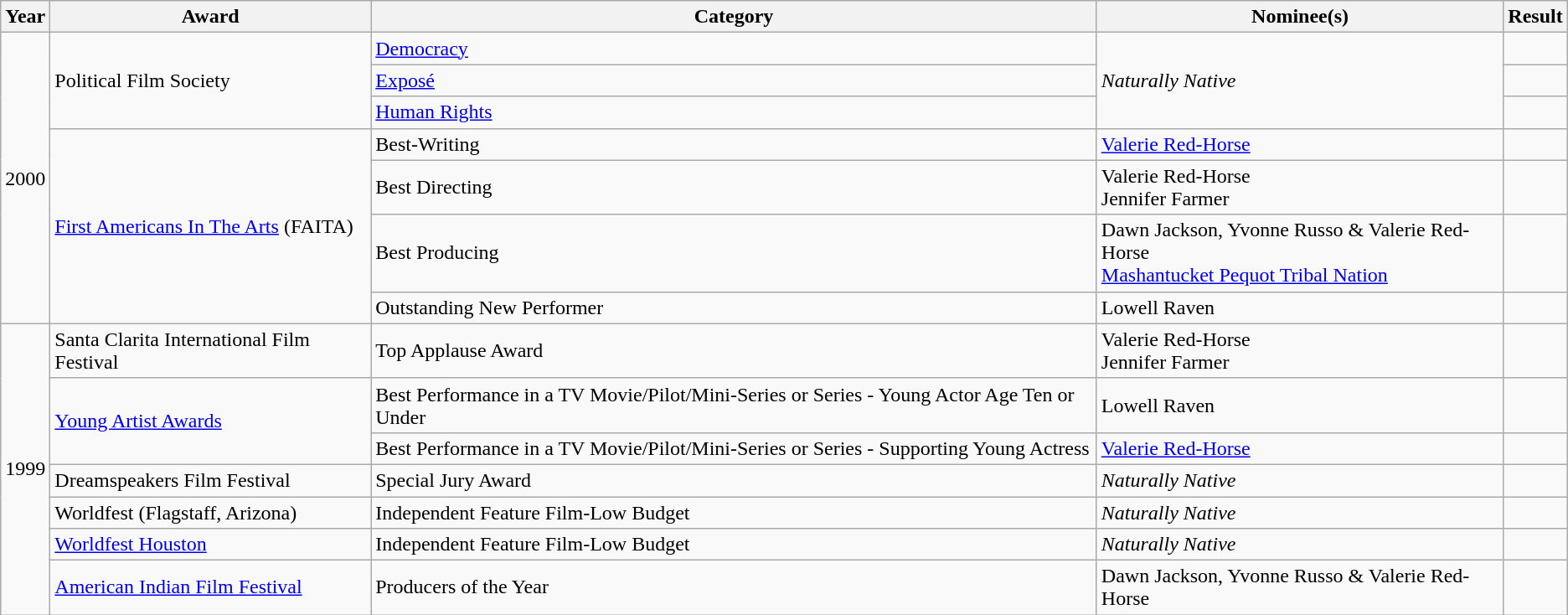<table class="wikitable">
<tr>
<th>Year</th>
<th>Award</th>
<th>Category</th>
<th>Nominee(s)</th>
<th>Result</th>
</tr>
<tr>
<td rowspan="7">2000</td>
<td rowspan="3">Political Film Society</td>
<td><a href='#'>Democracy</a></td>
<td rowspan="3"><em>Naturally Native</em></td>
<td></td>
</tr>
<tr>
<td><a href='#'>Exposé</a></td>
<td></td>
</tr>
<tr>
<td><a href='#'>Human Rights</a></td>
<td></td>
</tr>
<tr>
<td rowspan="4"><a href='#'>First Americans In The Arts</a> (FAITA)</td>
<td>Best-Writing</td>
<td><a href='#'>Valerie Red-Horse</a></td>
<td></td>
</tr>
<tr>
<td>Best Directing</td>
<td>Valerie Red-Horse<br>Jennifer Farmer</td>
<td></td>
</tr>
<tr>
<td>Best Producing</td>
<td>Dawn Jackson, Yvonne Russo & Valerie Red-Horse<br><a href='#'>Mashantucket Pequot Tribal Nation</a></td>
<td></td>
</tr>
<tr>
<td>Outstanding New Performer</td>
<td>Lowell Raven</td>
<td></td>
</tr>
<tr>
<td rowspan="7">1999</td>
<td>Santa Clarita International Film Festival</td>
<td>Top Applause Award</td>
<td>Valerie Red-Horse<br>Jennifer Farmer</td>
<td></td>
</tr>
<tr>
<td rowspan="2"><a href='#'>Young Artist Awards</a></td>
<td>Best Performance in a TV Movie/Pilot/Mini-Series or Series - Young Actor Age Ten or Under</td>
<td>Lowell Raven</td>
<td></td>
</tr>
<tr>
<td>Best Performance in a TV Movie/Pilot/Mini-Series or Series - Supporting Young Actress</td>
<td><a href='#'>Valerie Red-Horse</a></td>
<td></td>
</tr>
<tr>
<td>Dreamspeakers Film Festival</td>
<td>Special Jury Award</td>
<td><em>Naturally Native</em></td>
<td></td>
</tr>
<tr>
<td>Worldfest (Flagstaff, Arizona)</td>
<td>Independent Feature Film-Low Budget</td>
<td><em>Naturally Native</em></td>
<td></td>
</tr>
<tr>
<td><a href='#'>Worldfest Houston</a></td>
<td>Independent Feature Film-Low Budget</td>
<td><em>Naturally Native</em></td>
<td></td>
</tr>
<tr>
<td><a href='#'>American Indian Film Festival</a></td>
<td>Producers of the Year</td>
<td>Dawn Jackson, Yvonne Russo & Valerie Red-Horse</td>
<td></td>
</tr>
</table>
